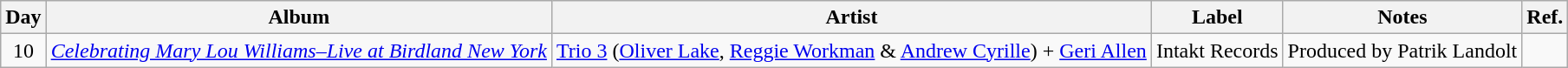<table class="wikitable">
<tr>
<th>Day</th>
<th>Album</th>
<th>Artist</th>
<th>Label</th>
<th>Notes</th>
<th>Ref.</th>
</tr>
<tr>
<td rowspan="1" style="text-align:center;">10</td>
<td><em><a href='#'>Celebrating Mary Lou Williams–Live at Birdland New York</a></em></td>
<td><a href='#'>Trio 3</a> (<a href='#'>Oliver Lake</a>, <a href='#'>Reggie Workman</a> & <a href='#'>Andrew Cyrille</a>) + <a href='#'>Geri Allen</a></td>
<td>Intakt Records</td>
<td>Produced by Patrik Landolt</td>
<td style="text-align:center;"></td>
</tr>
</table>
